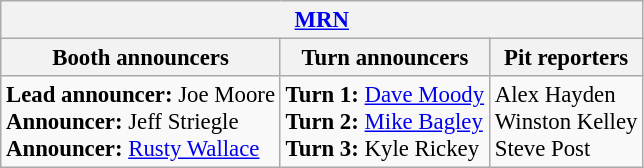<table class="wikitable" style="font-size: 95%">
<tr>
<th colspan="3"><a href='#'>MRN</a></th>
</tr>
<tr>
<th>Booth announcers</th>
<th>Turn announcers</th>
<th>Pit reporters</th>
</tr>
<tr>
<td><strong>Lead announcer:</strong> Joe Moore<br><strong>Announcer:</strong> Jeff Striegle<br><strong>Announcer:</strong> <a href='#'>Rusty Wallace</a></td>
<td><strong>Turn 1:</strong> <a href='#'>Dave Moody</a><br><strong>Turn 2:</strong> <a href='#'>Mike Bagley</a><br><strong>Turn 3:</strong> Kyle Rickey</td>
<td>Alex Hayden<br>Winston Kelley<br>Steve Post</td>
</tr>
</table>
